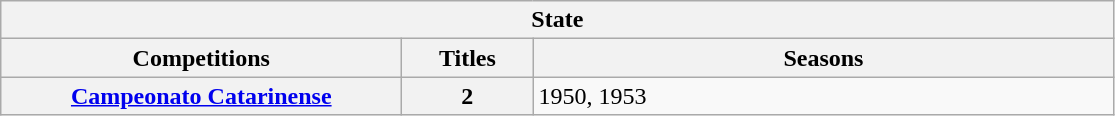<table class="wikitable">
<tr>
<th colspan="3">State</th>
</tr>
<tr>
<th style="width:260px">Competitions</th>
<th style="width:80px">Titles</th>
<th style="width:380px">Seasons</th>
</tr>
<tr>
<th><a href='#'>Campeonato Catarinense</a></th>
<th>2</th>
<td>1950, 1953</td>
</tr>
</table>
